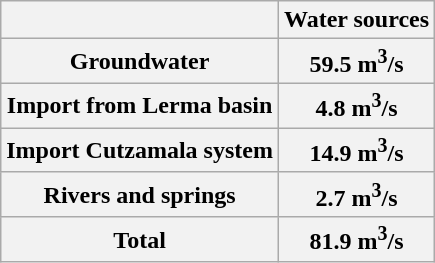<table class="wikitable">
<tr>
<th></th>
<th>Water sources</th>
</tr>
<tr>
<th>Groundwater</th>
<th>59.5 m<sup>3</sup>/s</th>
</tr>
<tr>
<th>Import from Lerma basin</th>
<th>4.8 m<sup>3</sup>/s</th>
</tr>
<tr>
<th>Import Cutzamala system</th>
<th>14.9 m<sup>3</sup>/s</th>
</tr>
<tr>
<th>Rivers and springs</th>
<th>2.7 m<sup>3</sup>/s</th>
</tr>
<tr>
<th>Total</th>
<th>81.9 m<sup>3</sup>/s</th>
</tr>
</table>
